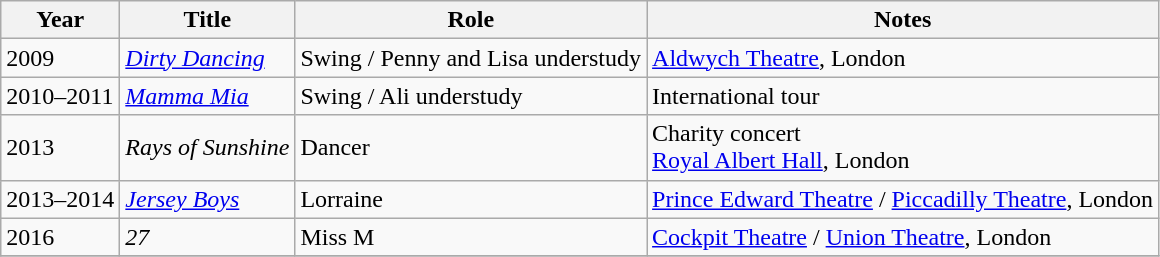<table class="wikitable sortable">
<tr>
<th>Year</th>
<th>Title</th>
<th>Role</th>
<th class="unsortable">Notes</th>
</tr>
<tr>
<td>2009</td>
<td><em><a href='#'>Dirty Dancing</a></em></td>
<td>Swing / Penny and Lisa understudy</td>
<td><a href='#'>Aldwych Theatre</a>, London</td>
</tr>
<tr>
<td>2010–2011</td>
<td><em><a href='#'>Mamma Mia</a></em></td>
<td>Swing / Ali understudy</td>
<td>International tour</td>
</tr>
<tr>
<td>2013</td>
<td><em>Rays of Sunshine</em></td>
<td>Dancer</td>
<td>Charity concert<br><a href='#'>Royal Albert Hall</a>, London</td>
</tr>
<tr>
<td>2013–2014</td>
<td><em><a href='#'>Jersey Boys</a></em></td>
<td>Lorraine</td>
<td><a href='#'>Prince Edward Theatre</a> / <a href='#'>Piccadilly Theatre</a>, London</td>
</tr>
<tr>
<td>2016</td>
<td><em>27</em></td>
<td>Miss M</td>
<td><a href='#'>Cockpit Theatre</a> / <a href='#'>Union Theatre</a>, London</td>
</tr>
<tr>
</tr>
</table>
